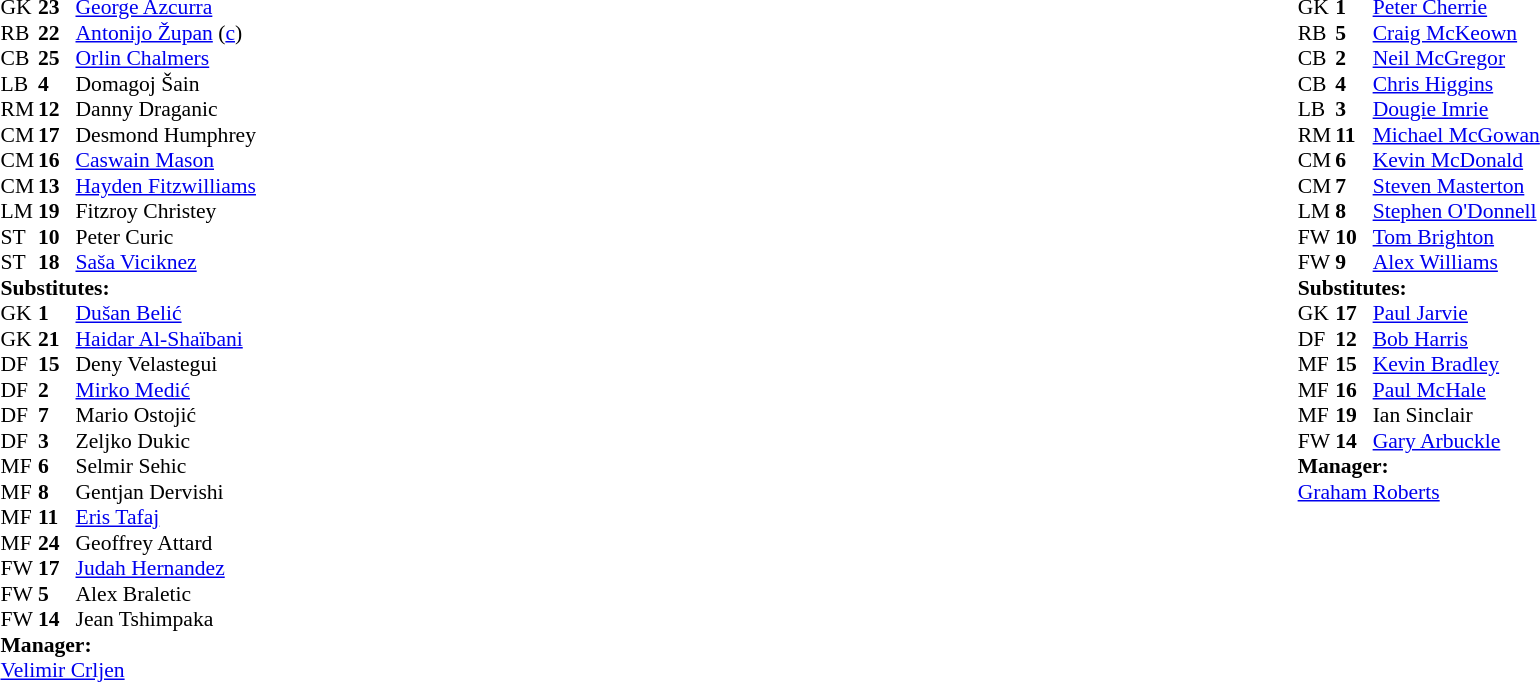<table style="width:100%;">
<tr>
<td style="vertical-align:top; width:50%;"><br><table style="font-size: 90%" cellspacing="0" cellpadding="0">
<tr>
<th width="25"></th>
<th width="25"></th>
</tr>
<tr>
<td>GK</td>
<td><strong>23</strong></td>
<td> <a href='#'>George Azcurra</a></td>
<td></td>
<td></td>
</tr>
<tr>
<td>RB</td>
<td><strong>22</strong></td>
<td> <a href='#'>Antonijo Župan</a> (<a href='#'>c</a>)</td>
</tr>
<tr>
<td>CB</td>
<td><strong>25</strong></td>
<td> <a href='#'>Orlin Chalmers</a></td>
<td></td>
<td></td>
</tr>
<tr>
<td>LB</td>
<td><strong>4</strong></td>
<td> Domagoj Šain</td>
<td></td>
<td></td>
</tr>
<tr>
<td>RM</td>
<td><strong>12</strong></td>
<td> Danny Draganic</td>
<td></td>
<td></td>
</tr>
<tr>
<td>CM</td>
<td><strong>17</strong></td>
<td> Desmond Humphrey</td>
<td></td>
<td></td>
</tr>
<tr>
<td>CM</td>
<td><strong>16</strong></td>
<td> <a href='#'>Caswain Mason</a></td>
<td></td>
<td></td>
</tr>
<tr>
<td>CM</td>
<td><strong>13</strong></td>
<td> <a href='#'>Hayden Fitzwilliams</a></td>
<td></td>
<td></td>
</tr>
<tr>
<td>LM</td>
<td><strong>19</strong></td>
<td> Fitzroy Christey</td>
<td></td>
<td></td>
</tr>
<tr>
<td>ST</td>
<td><strong>10</strong></td>
<td> Peter Curic</td>
<td></td>
<td></td>
</tr>
<tr>
<td>ST</td>
<td><strong>18</strong></td>
<td> <a href='#'>Saša Viciknez</a></td>
<td></td>
<td></td>
</tr>
<tr>
<td colspan=3><strong>Substitutes:</strong></td>
</tr>
<tr>
<td>GK</td>
<td><strong>1</strong></td>
<td> <a href='#'>Dušan Belić</a></td>
<td></td>
<td></td>
</tr>
<tr>
<td>GK</td>
<td><strong>21</strong></td>
<td> <a href='#'>Haidar Al-Shaïbani</a></td>
<td></td>
<td> </td>
</tr>
<tr>
<td>DF</td>
<td><strong>15</strong></td>
<td> Deny Velastegui</td>
<td></td>
<td></td>
</tr>
<tr>
<td>DF</td>
<td><strong>2</strong></td>
<td> <a href='#'>Mirko Medić</a></td>
<td></td>
<td></td>
</tr>
<tr>
<td>DF</td>
<td><strong>7</strong></td>
<td> Mario Ostojić</td>
<td></td>
<td></td>
</tr>
<tr>
<td>DF</td>
<td><strong>3</strong></td>
<td> Zeljko Dukic</td>
<td></td>
<td></td>
</tr>
<tr>
<td>MF</td>
<td><strong>6</strong></td>
<td> Selmir Sehic</td>
<td></td>
<td> </td>
</tr>
<tr>
<td>MF</td>
<td><strong>8</strong></td>
<td> Gentjan Dervishi</td>
<td></td>
<td></td>
</tr>
<tr>
<td>MF</td>
<td><strong>11</strong></td>
<td> <a href='#'>Eris Tafaj</a></td>
<td></td>
<td></td>
</tr>
<tr>
<td>MF</td>
<td><strong>24</strong></td>
<td> Geoffrey Attard</td>
<td></td>
<td></td>
</tr>
<tr>
<td>FW</td>
<td><strong>17</strong></td>
<td> <a href='#'>Judah Hernandez</a></td>
<td></td>
<td></td>
</tr>
<tr>
<td>FW</td>
<td><strong>5</strong></td>
<td> Alex Braletic</td>
<td></td>
<td></td>
</tr>
<tr>
<td>FW</td>
<td><strong>14</strong></td>
<td> Jean Tshimpaka</td>
<td></td>
<td> </td>
</tr>
<tr>
<td colspan=3><strong>Manager:</strong></td>
</tr>
<tr>
<td colspan=4> <a href='#'>Velimir Crljen</a></td>
</tr>
</table>
</td>
<td valign="top"></td>
<td style="vertical-align:top; width:50%;"><br><table cellspacing="0" cellpadding="0" style="font-size:90%; margin:auto;">
<tr>
<th width=25></th>
<th width=25></th>
</tr>
<tr>
<td>GK</td>
<td><strong>1</strong></td>
<td> <a href='#'>Peter Cherrie</a></td>
<td></td>
<td></td>
</tr>
<tr>
<td>RB</td>
<td><strong>5</strong></td>
<td> <a href='#'>Craig McKeown</a></td>
<td></td>
<td></td>
</tr>
<tr>
<td>CB</td>
<td><strong>2</strong></td>
<td> <a href='#'>Neil McGregor</a></td>
</tr>
<tr>
<td>CB</td>
<td><strong>4</strong></td>
<td> <a href='#'>Chris Higgins</a></td>
<td></td>
<td></td>
</tr>
<tr>
<td>LB</td>
<td><strong>3</strong></td>
<td> <a href='#'>Dougie Imrie</a></td>
<td></td>
<td></td>
</tr>
<tr>
<td>RM</td>
<td><strong>11</strong></td>
<td> <a href='#'>Michael McGowan</a></td>
<td></td>
<td></td>
</tr>
<tr>
<td>CM</td>
<td><strong>6</strong></td>
<td> <a href='#'>Kevin McDonald</a></td>
<td></td>
<td></td>
</tr>
<tr>
<td>CM</td>
<td><strong>7</strong></td>
<td>  <a href='#'>Steven Masterton</a></td>
<td></td>
<td></td>
</tr>
<tr>
<td>LM</td>
<td><strong>8</strong></td>
<td> <a href='#'>Stephen O'Donnell</a></td>
<td></td>
<td></td>
</tr>
<tr>
<td>FW</td>
<td><strong>10</strong></td>
<td> <a href='#'>Tom Brighton</a></td>
<td></td>
<td></td>
</tr>
<tr>
<td>FW</td>
<td><strong>9</strong></td>
<td> <a href='#'>Alex Williams</a></td>
<td></td>
<td></td>
</tr>
<tr>
<td colspan=3><strong>Substitutes:</strong></td>
</tr>
<tr>
<td>GK</td>
<td><strong>17</strong></td>
<td> <a href='#'>Paul Jarvie</a></td>
<td></td>
<td></td>
</tr>
<tr>
<td>DF</td>
<td><strong>12</strong></td>
<td> <a href='#'>Bob Harris</a></td>
<td></td>
<td></td>
</tr>
<tr>
<td>MF</td>
<td><strong>15</strong></td>
<td> <a href='#'>Kevin Bradley</a></td>
<td></td>
<td></td>
</tr>
<tr>
<td>MF</td>
<td><strong>16</strong></td>
<td> <a href='#'>Paul McHale</a></td>
<td></td>
<td></td>
</tr>
<tr>
<td>MF</td>
<td><strong>19</strong></td>
<td>  Ian Sinclair</td>
<td></td>
<td></td>
</tr>
<tr>
<td>FW</td>
<td><strong>14</strong></td>
<td> <a href='#'>Gary Arbuckle</a></td>
<td></td>
<td></td>
</tr>
<tr>
<td colspan=3><strong>Manager:</strong></td>
</tr>
<tr>
<td colspan=4> <a href='#'>Graham Roberts</a></td>
</tr>
</table>
</td>
</tr>
</table>
